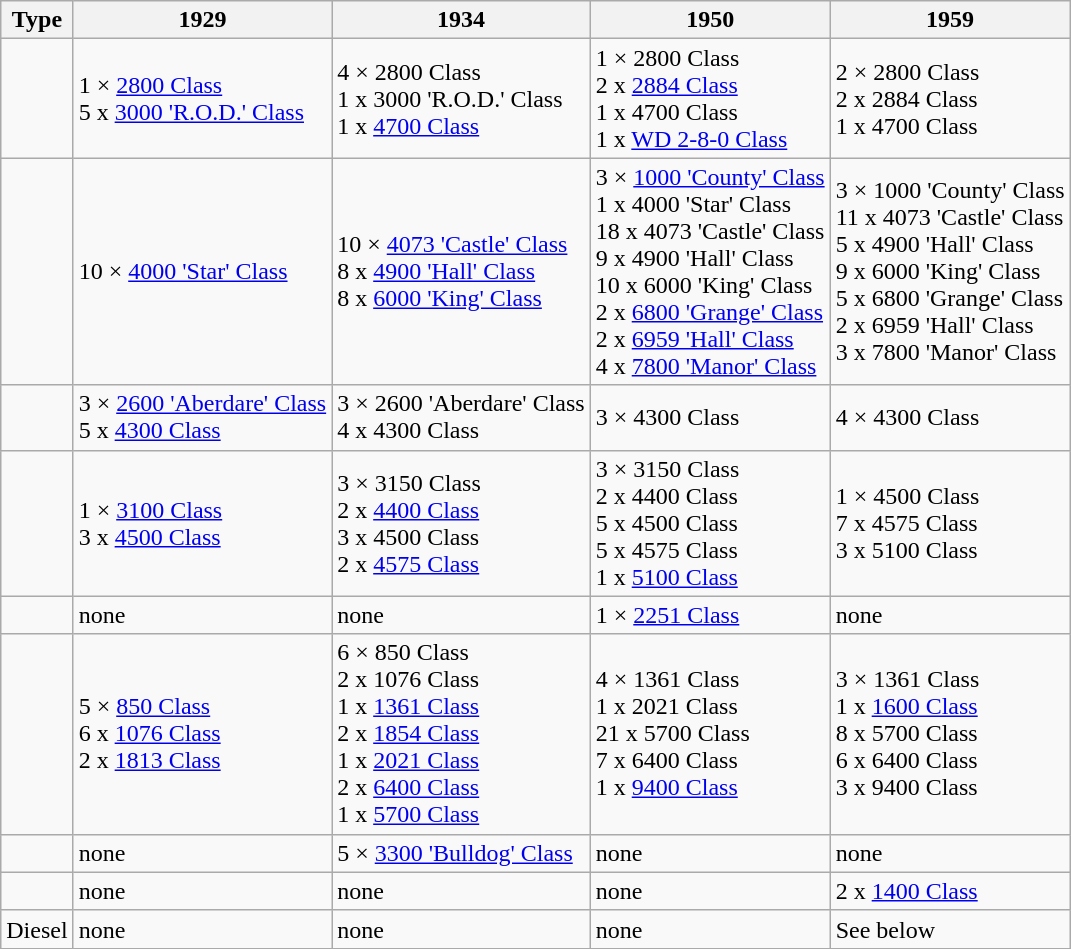<table class="wikitable">
<tr>
<th>Type</th>
<th>1929</th>
<th>1934</th>
<th>1950</th>
<th>1959</th>
</tr>
<tr>
<td></td>
<td>1 × <a href='#'>2800 Class</a><br>5 x <a href='#'>3000 'R.O.D.' Class</a></td>
<td>4 × 2800 Class<br>1 x 3000 'R.O.D.' Class<br>1 x <a href='#'>4700 Class</a></td>
<td>1 × 2800 Class<br>2 x <a href='#'>2884 Class</a><br>1 x 4700 Class<br>1 x <a href='#'>
WD 2-8-0 Class</a></td>
<td>2 × 2800 Class<br>2 x 2884 Class<br>1 x 4700 Class</td>
</tr>
<tr>
<td></td>
<td>10 × <a href='#'>4000 'Star' Class</a></td>
<td>10 × <a href='#'>4073 'Castle' Class</a><br>8 x <a href='#'>4900 'Hall' Class</a><br>8 x <a href='#'>6000 'King' Class</a></td>
<td>3 × <a href='#'>1000 'County' Class</a><br>1 x 4000 'Star' Class<br>18 x 4073 'Castle' Class<br>9 x 4900 'Hall' Class<br>10 x 6000 'King' Class<br>2 x <a href='#'>6800 'Grange' Class</a><br>2 x <a href='#'>6959 'Hall' Class</a><br>4 x <a href='#'>7800 'Manor' Class</a></td>
<td>3 × 1000 'County' Class<br>11 x 4073 'Castle' Class<br>5 x 4900 'Hall' Class<br>9 x 6000 'King' Class<br>5 x 6800 'Grange' Class<br>2 x 6959 'Hall' Class<br>3 x 7800 'Manor' Class</td>
</tr>
<tr>
<td></td>
<td>3 × <a href='#'>2600 'Aberdare' Class</a><br>5 x <a href='#'>4300 Class</a></td>
<td>3 × 2600 'Aberdare' Class<br>4 x 4300 Class</td>
<td>3 × 4300 Class</td>
<td>4 × 4300 Class</td>
</tr>
<tr>
<td></td>
<td>1 × <a href='#'>3100 Class</a><br>3 x <a href='#'>4500 Class</a></td>
<td>3 × 3150 Class<br>2 x <a href='#'>4400 Class</a><br>3 x 4500 Class<br>2 x <a href='#'>4575 Class</a></td>
<td>3 × 3150 Class<br>2 x 4400 Class<br>5 x 4500 Class<br>5 x 4575 Class<br>1 x <a href='#'>5100 Class</a></td>
<td>1 × 4500 Class<br>7 x 4575 Class<br>3 x 5100 Class</td>
</tr>
<tr>
<td></td>
<td>none</td>
<td>none</td>
<td>1 × <a href='#'>2251 Class</a></td>
<td>none</td>
</tr>
<tr>
<td></td>
<td>5 × <a href='#'>850 Class</a><br>6 x <a href='#'>1076 Class</a><br>2 x <a href='#'>1813 Class</a></td>
<td>6 × 850 Class<br>2 x 1076 Class<br>1 x <a href='#'>1361 Class</a><br>2 x <a href='#'>1854 Class</a><br>1 x <a href='#'>2021 Class</a><br>2 x <a href='#'>6400 Class</a><br>1 x <a href='#'>5700 Class</a></td>
<td>4 × 1361 Class<br>1 x 2021 Class<br>21 x 5700 Class<br>7 x 6400 Class<br>1 x <a href='#'>9400 Class</a></td>
<td>3 × 1361 Class<br>1 x <a href='#'>1600 Class</a><br>8 x 5700 Class<br>6 x 6400 Class<br>3 x 9400 Class</td>
</tr>
<tr>
<td></td>
<td>none</td>
<td>5 × <a href='#'>3300 'Bulldog' Class</a></td>
<td>none</td>
<td>none</td>
</tr>
<tr>
<td></td>
<td>none</td>
<td>none</td>
<td>none</td>
<td>2 x <a href='#'>1400 Class</a></td>
</tr>
<tr>
<td>Diesel</td>
<td>none</td>
<td>none</td>
<td>none</td>
<td>See below</td>
</tr>
<tr>
</tr>
</table>
